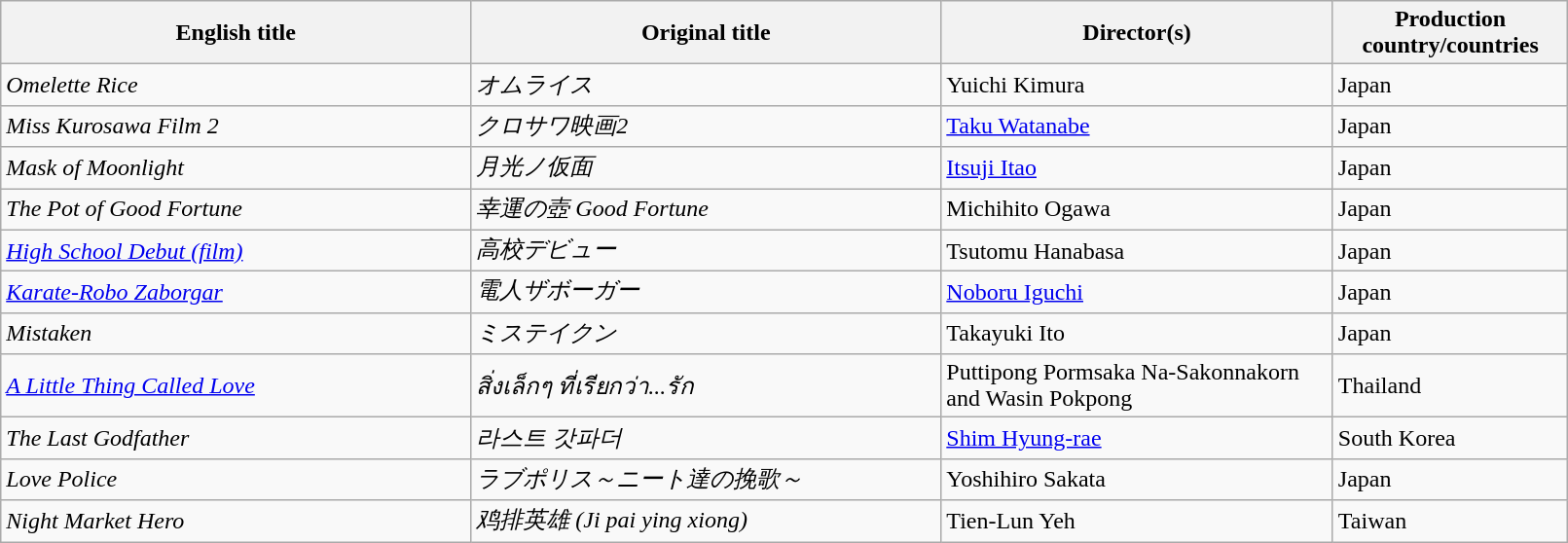<table class="sortable wikitable" width="85%" cellpadding="5">
<tr>
<th width="30%">English title</th>
<th width="30%">Original title</th>
<th width="25%">Director(s)</th>
<th width="15%">Production country/countries</th>
</tr>
<tr>
<td><em>Omelette Rice</em></td>
<td><em>オムライス</em></td>
<td>Yuichi Kimura</td>
<td>Japan</td>
</tr>
<tr>
<td><em>Miss Kurosawa Film 2</em></td>
<td><em>クロサワ映画2</em></td>
<td><a href='#'>Taku Watanabe</a></td>
<td>Japan</td>
</tr>
<tr>
<td><em>Mask of Moonlight</em></td>
<td><em>月光ノ仮面</em></td>
<td><a href='#'>Itsuji Itao</a></td>
<td>Japan</td>
</tr>
<tr>
<td><em>The Pot of Good Fortune</em></td>
<td><em>幸運の壺 Good Fortune</em></td>
<td>Michihito Ogawa</td>
<td>Japan</td>
</tr>
<tr>
<td><em><a href='#'>High School Debut (film)</a></em></td>
<td><em>高校デビュー</em></td>
<td>Tsutomu Hanabasa</td>
<td>Japan</td>
</tr>
<tr>
<td><em><a href='#'>Karate-Robo Zaborgar</a></em></td>
<td><em>電人ザボーガー</em></td>
<td><a href='#'>Noboru Iguchi</a></td>
<td>Japan</td>
</tr>
<tr>
<td><em>Mistaken</em></td>
<td><em>ミステイクン</em></td>
<td>Takayuki Ito</td>
<td>Japan</td>
</tr>
<tr>
<td><em><a href='#'>A Little Thing Called Love</a></em></td>
<td><em>สิ่งเล็กๆ ที่เรียกว่า...รัก</em></td>
<td>Puttipong Pormsaka Na-Sakonnakorn and Wasin Pokpong</td>
<td>Thailand</td>
</tr>
<tr>
<td><em>The Last Godfather</em></td>
<td><em>라스트 갓파더</em></td>
<td><a href='#'>Shim Hyung-rae</a></td>
<td>South Korea</td>
</tr>
<tr>
<td><em>Love Police</em></td>
<td><em>ラブポリス～ニート達の挽歌～</em></td>
<td>Yoshihiro Sakata</td>
<td>Japan</td>
</tr>
<tr>
<td><em>Night Market Hero</em></td>
<td><em>鸡排英雄 (Ji pai ying xiong)</em></td>
<td>Tien-Lun Yeh</td>
<td>Taiwan</td>
</tr>
</table>
